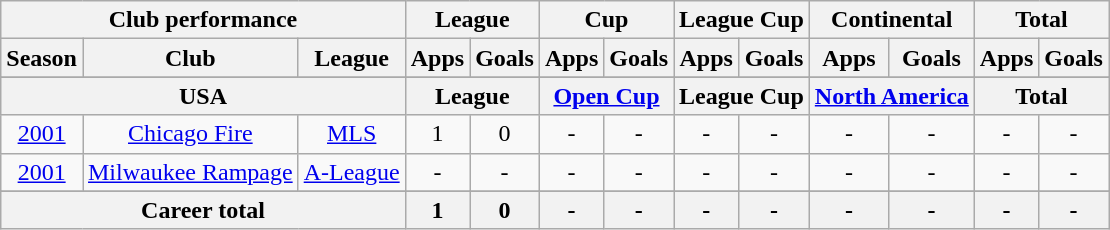<table class="wikitable" style="text-align:center">
<tr>
<th colspan=3>Club performance</th>
<th colspan=2>League</th>
<th colspan=2>Cup</th>
<th colspan=2>League Cup</th>
<th colspan=2>Continental</th>
<th colspan=2>Total</th>
</tr>
<tr>
<th>Season</th>
<th>Club</th>
<th>League</th>
<th>Apps</th>
<th>Goals</th>
<th>Apps</th>
<th>Goals</th>
<th>Apps</th>
<th>Goals</th>
<th>Apps</th>
<th>Goals</th>
<th>Apps</th>
<th>Goals</th>
</tr>
<tr>
</tr>
<tr>
<th colspan=3>USA</th>
<th colspan=2>League</th>
<th colspan=2><a href='#'>Open Cup</a></th>
<th colspan=2>League Cup</th>
<th colspan=2><a href='#'>North America</a></th>
<th colspan=2>Total</th>
</tr>
<tr>
<td><a href='#'>2001</a></td>
<td><a href='#'>Chicago Fire</a></td>
<td><a href='#'>MLS</a></td>
<td>1</td>
<td>0</td>
<td>-</td>
<td>-</td>
<td>-</td>
<td>-</td>
<td>-</td>
<td>-</td>
<td>-</td>
<td>-</td>
</tr>
<tr>
<td><a href='#'>2001</a></td>
<td><a href='#'>Milwaukee Rampage</a></td>
<td><a href='#'>A-League</a></td>
<td>-</td>
<td>-</td>
<td>-</td>
<td>-</td>
<td>-</td>
<td>-</td>
<td>-</td>
<td>-</td>
<td>-</td>
<td>-</td>
</tr>
<tr>
</tr>
<tr>
<th colspan=3>Career total</th>
<th>1</th>
<th>0</th>
<th>-</th>
<th>-</th>
<th>-</th>
<th>-</th>
<th>-</th>
<th>-</th>
<th>-</th>
<th>-</th>
</tr>
</table>
